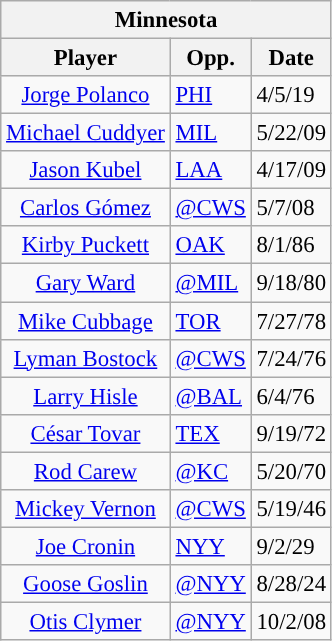<table class="wikitable" style="font-size: 95%; text-align:left;">
<tr>
<th colspan="3">Minnesota</th>
</tr>
<tr>
<th>Player</th>
<th>Opp.</th>
<th>Date</th>
</tr>
<tr>
<td align="center"><a href='#'>Jorge Polanco</a></td>
<td><a href='#'>PHI</a></td>
<td>4/5/19</td>
</tr>
<tr>
<td align="center"><a href='#'>Michael Cuddyer</a></td>
<td><a href='#'>MIL</a></td>
<td>5/22/09</td>
</tr>
<tr>
<td align="center"><a href='#'>Jason Kubel</a></td>
<td><a href='#'>LAA</a></td>
<td>4/17/09</td>
</tr>
<tr>
<td align="center"><a href='#'>Carlos Gómez</a></td>
<td><a href='#'>@CWS</a></td>
<td>5/7/08</td>
</tr>
<tr>
<td align="center"><a href='#'>Kirby Puckett</a></td>
<td><a href='#'>OAK</a></td>
<td>8/1/86</td>
</tr>
<tr>
<td align="center"><a href='#'>Gary Ward</a></td>
<td><a href='#'>@MIL</a></td>
<td>9/18/80</td>
</tr>
<tr>
<td align="center"><a href='#'>Mike Cubbage</a></td>
<td><a href='#'>TOR</a></td>
<td>7/27/78</td>
</tr>
<tr>
<td align="center"><a href='#'>Lyman Bostock</a></td>
<td><a href='#'>@CWS</a></td>
<td>7/24/76</td>
</tr>
<tr>
<td align="center"><a href='#'>Larry Hisle</a></td>
<td><a href='#'>@BAL</a></td>
<td>6/4/76</td>
</tr>
<tr>
<td align="center"><a href='#'>César Tovar</a></td>
<td><a href='#'>TEX</a></td>
<td>9/19/72</td>
</tr>
<tr>
<td align="center"><a href='#'>Rod Carew</a></td>
<td><a href='#'>@KC</a></td>
<td>5/20/70</td>
</tr>
<tr>
<td align="center"><a href='#'>Mickey Vernon</a></td>
<td><a href='#'>@CWS</a></td>
<td>5/19/46</td>
</tr>
<tr>
<td align="center"><a href='#'>Joe Cronin</a></td>
<td><a href='#'>NYY</a></td>
<td>9/2/29</td>
</tr>
<tr>
<td align="center"><a href='#'>Goose Goslin</a></td>
<td><a href='#'>@NYY</a></td>
<td>8/28/24</td>
</tr>
<tr>
<td align="center"><a href='#'>Otis Clymer</a></td>
<td><a href='#'>@NYY</a></td>
<td>10/2/08</td>
</tr>
</table>
